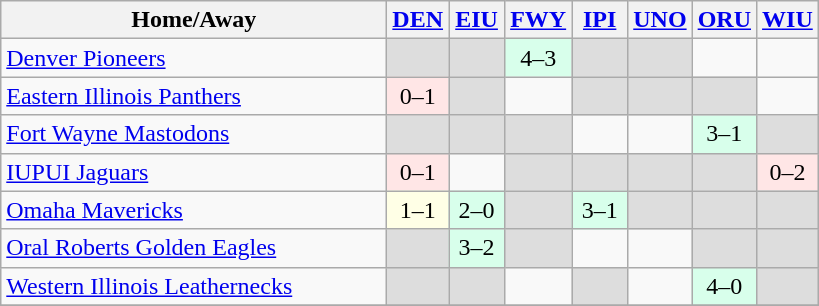<table class="wikitable" style="text-align: center">
<tr>
<th width="250">Home/Away</th>
<th width="30"><a href='#'>DEN</a></th>
<th width="30"><a href='#'>EIU</a></th>
<th width="30"><a href='#'>FWY</a></th>
<th width="30"><a href='#'>IPI</a></th>
<th width="30"><a href='#'>UNO</a></th>
<th width="30"><a href='#'>ORU</a></th>
<th width="30"><a href='#'>WIU</a></th>
</tr>
<tr>
<td align=left><a href='#'>Denver Pioneers</a></td>
<td style=background:#ddd;"></td>
<td style=background:#ddd;"></td>
<td style=background:#D8FFEB> 4–3</td>
<td style=background:#ddd;"></td>
<td style=background:#ddd;"></td>
<td> </td>
<td> </td>
</tr>
<tr>
<td align=left><a href='#'>Eastern Illinois Panthers</a></td>
<td bgcolor=#FFE6E6> 0–1</td>
<td style=background:#ddd;"></td>
<td> </td>
<td style=background:#ddd;"></td>
<td style=background:#ddd;"></td>
<td style=background:#ddd;"></td>
<td> </td>
</tr>
<tr>
<td align=left><a href='#'>Fort Wayne Mastodons</a></td>
<td style=background:#ddd;"></td>
<td style=background:#ddd;"></td>
<td style=background:#ddd;"></td>
<td> </td>
<td> </td>
<td style=background:#D8FFEB> 3–1</td>
<td style=background:#ddd;"></td>
</tr>
<tr>
<td align=left><a href='#'>IUPUI Jaguars</a></td>
<td bgcolor=#FFE6E6> 0–1</td>
<td> </td>
<td style=background:#ddd;"></td>
<td style=background:#ddd;"></td>
<td style=background:#ddd;"></td>
<td style=background:#ddd;"></td>
<td bgcolor=#FFE6E6> 0–2</td>
</tr>
<tr>
<td align=left><a href='#'>Omaha Mavericks</a></td>
<td style=background:#FFFFE6> 1–1</td>
<td style=background:#D8FFEB> 2–0</td>
<td style=background:#ddd;"></td>
<td style=background:#D8FFEB> 3–1</td>
<td style=background:#ddd;"></td>
<td style=background:#ddd;"></td>
<td style=background:#ddd;"></td>
</tr>
<tr>
<td align=left><a href='#'>Oral Roberts Golden Eagles</a></td>
<td style=background:#ddd;"></td>
<td style=background:#D8FFEB> 3–2</td>
<td style=background:#ddd;"></td>
<td> </td>
<td> </td>
<td style=background:#ddd;"></td>
<td style=background:#ddd;"></td>
</tr>
<tr>
<td align=left><a href='#'>Western Illinois Leathernecks</a></td>
<td style=background:#ddd;"></td>
<td style=background:#ddd;"></td>
<td> </td>
<td style=background:#ddd;"></td>
<td> </td>
<td style=background:#D8FFEB> 4–0</td>
<td style=background:#ddd;"></td>
</tr>
<tr>
</tr>
</table>
